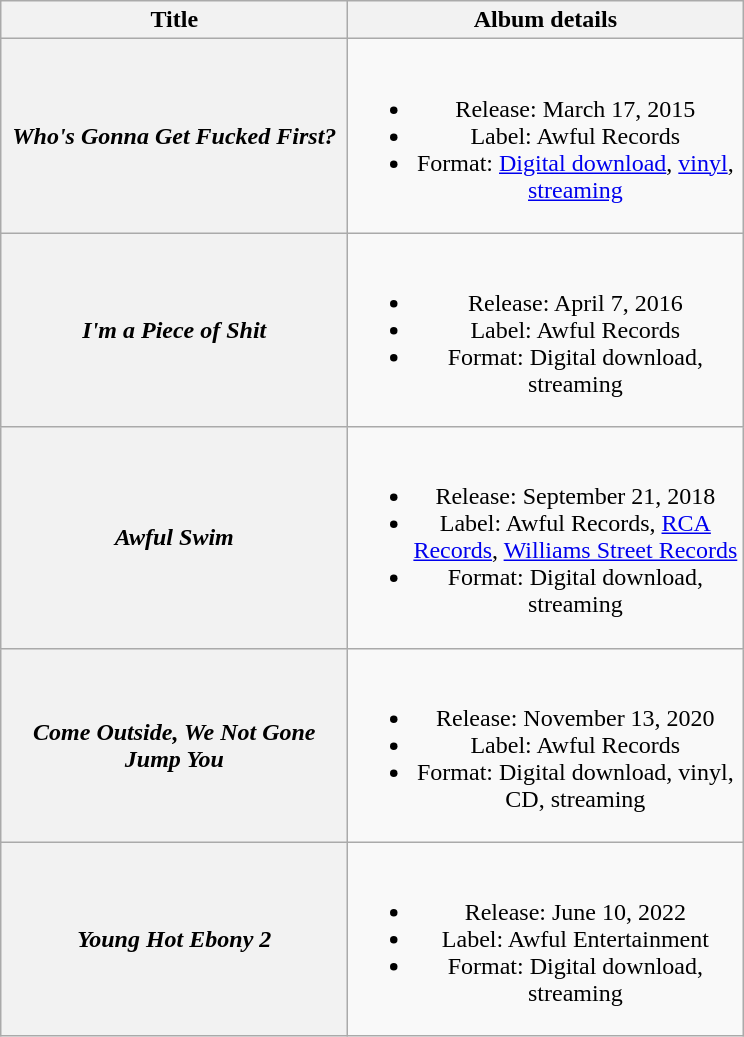<table class="wikitable plainrowheaders" style="text-align:center;">
<tr>
<th scope="col" style="width:14em;">Title</th>
<th scope="col" style="width:16em;">Album details</th>
</tr>
<tr>
<th scope="row"><em>Who's Gonna Get Fucked First?</em></th>
<td><br><ul><li>Release: March 17, 2015</li><li>Label: Awful Records</li><li>Format: <a href='#'>Digital download</a>, <a href='#'>vinyl</a>, <a href='#'>streaming</a></li></ul></td>
</tr>
<tr>
<th scope="row"><em>I'm a Piece of Shit</em></th>
<td><br><ul><li>Release: April 7, 2016</li><li>Label: Awful Records</li><li>Format: Digital download, streaming</li></ul></td>
</tr>
<tr>
<th scope="row"><em>Awful Swim</em></th>
<td><br><ul><li>Release: September 21, 2018</li><li>Label: Awful Records, <a href='#'>RCA Records</a>, <a href='#'>Williams Street Records</a></li><li>Format: Digital download, streaming</li></ul></td>
</tr>
<tr>
<th scope="row"><em>Come Outside, We Not Gone Jump You</em></th>
<td><br><ul><li>Release: November 13, 2020</li><li>Label: Awful Records</li><li>Format: Digital download, vinyl, CD, streaming</li></ul></td>
</tr>
<tr>
<th scope="row"><em>Young Hot Ebony 2</em></th>
<td><br><ul><li>Release: June 10, 2022</li><li>Label: Awful Entertainment</li><li>Format: Digital download, streaming</li></ul></td>
</tr>
</table>
